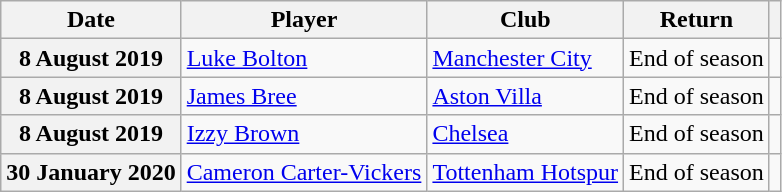<table class="wikitable plainrowheaders">
<tr>
<th scope=col>Date</th>
<th scope=col>Player</th>
<th scope=col>Club</th>
<th scope=col>Return</th>
<th scope=col class=unsortable></th>
</tr>
<tr>
<th scope=row>8 August 2019</th>
<td><a href='#'>Luke Bolton</a></td>
<td><a href='#'>Manchester City</a></td>
<td>End of season</td>
<td style="text-align:center;"></td>
</tr>
<tr>
<th scope=row>8 August 2019</th>
<td><a href='#'>James Bree</a></td>
<td><a href='#'>Aston Villa</a></td>
<td>End of season</td>
<td style="text-align:center;"></td>
</tr>
<tr>
<th scope=row>8 August 2019</th>
<td><a href='#'>Izzy Brown</a></td>
<td><a href='#'>Chelsea</a></td>
<td>End of season</td>
<td style="text-align:center;"></td>
</tr>
<tr>
<th scope=row>30 January 2020</th>
<td><a href='#'>Cameron Carter-Vickers</a></td>
<td><a href='#'>Tottenham Hotspur</a></td>
<td>End of season</td>
<td style="text-align:center;"></td>
</tr>
</table>
